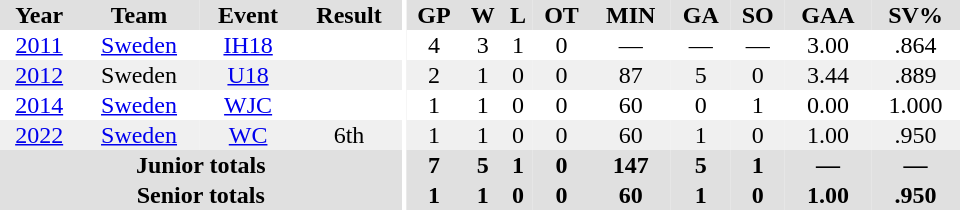<table border="0" cellpadding="1" cellspacing="0" ID="Table3" style="text-align:center; width:40em;">
<tr bgcolor="#e0e0e0">
<th>Year</th>
<th>Team</th>
<th>Event</th>
<th>Result</th>
<th rowspan="99" bgcolor="#ffffff"></th>
<th>GP</th>
<th>W</th>
<th>L</th>
<th>OT</th>
<th>MIN</th>
<th>GA</th>
<th>SO</th>
<th>GAA</th>
<th>SV%</th>
</tr>
<tr>
<td><a href='#'>2011</a></td>
<td><a href='#'>Sweden</a></td>
<td><a href='#'>IH18</a></td>
<td></td>
<td>4</td>
<td>3</td>
<td>1</td>
<td>0</td>
<td>—</td>
<td>—</td>
<td>—</td>
<td>3.00</td>
<td>.864</td>
</tr>
<tr bgcolor="#f0f0f0">
<td><a href='#'>2012</a></td>
<td>Sweden</td>
<td><a href='#'>U18</a></td>
<td></td>
<td>2</td>
<td>1</td>
<td>0</td>
<td>0</td>
<td>87</td>
<td>5</td>
<td>0</td>
<td>3.44</td>
<td>.889</td>
</tr>
<tr>
<td><a href='#'>2014</a></td>
<td><a href='#'>Sweden</a></td>
<td><a href='#'>WJC</a></td>
<td></td>
<td>1</td>
<td>1</td>
<td>0</td>
<td>0</td>
<td>60</td>
<td>0</td>
<td>1</td>
<td>0.00</td>
<td>1.000</td>
</tr>
<tr bgcolor="#f0f0f0">
<td><a href='#'>2022</a></td>
<td><a href='#'>Sweden</a></td>
<td><a href='#'>WC</a></td>
<td>6th</td>
<td>1</td>
<td>1</td>
<td>0</td>
<td>0</td>
<td>60</td>
<td>1</td>
<td>0</td>
<td>1.00</td>
<td>.950</td>
</tr>
<tr bgcolor="#e0e0e0">
<th colspan="4">Junior totals</th>
<th>7</th>
<th>5</th>
<th>1</th>
<th>0</th>
<th>147</th>
<th>5</th>
<th>1</th>
<th>—</th>
<th>—</th>
</tr>
<tr bgcolor="#e0e0e0">
<th colspan="4">Senior totals</th>
<th>1</th>
<th>1</th>
<th>0</th>
<th>0</th>
<th>60</th>
<th>1</th>
<th>0</th>
<th>1.00</th>
<th>.950</th>
</tr>
</table>
